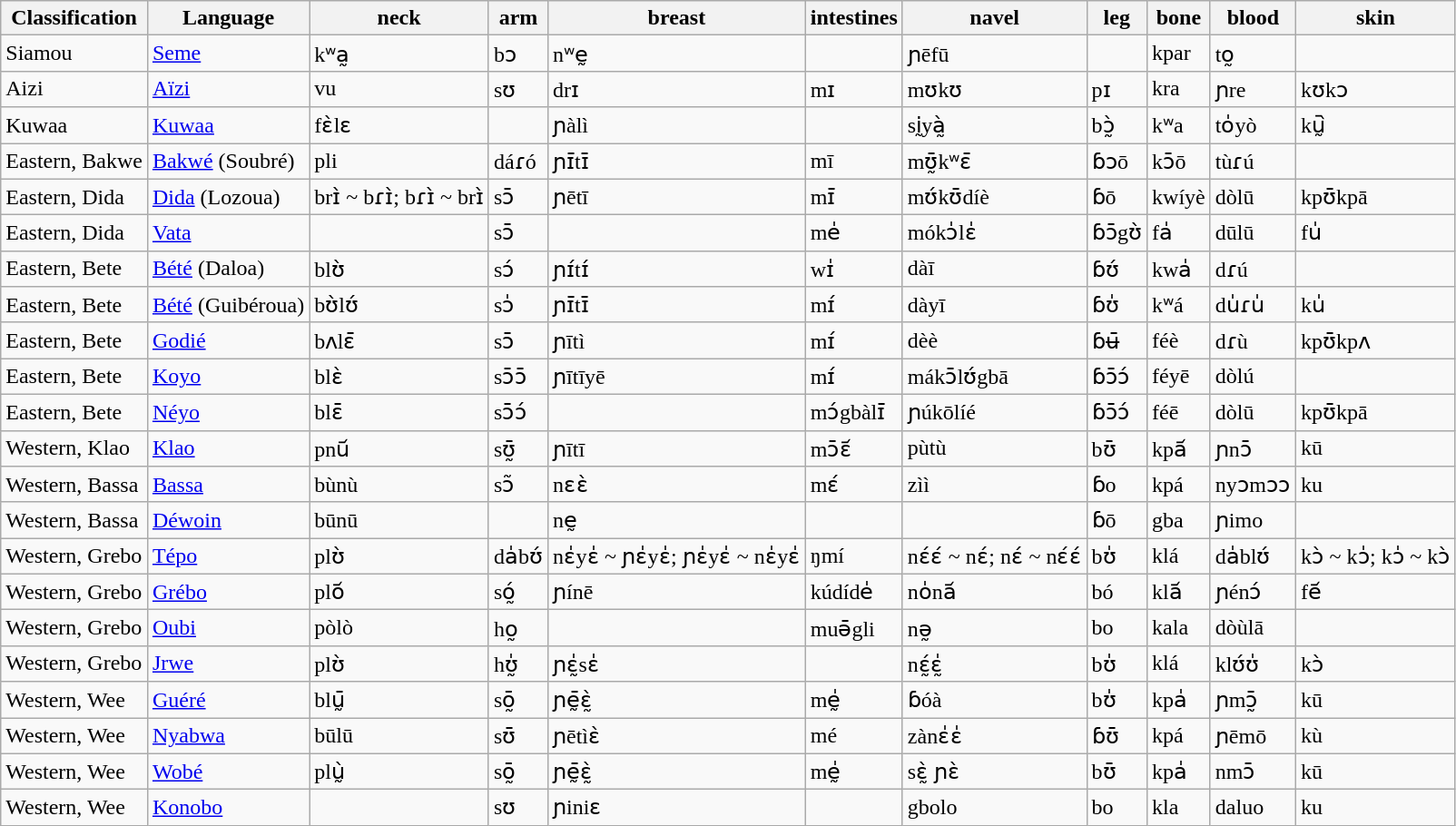<table class="wikitable sortable">
<tr>
<th>Classification</th>
<th>Language</th>
<th>neck</th>
<th>arm</th>
<th>breast</th>
<th>intestines</th>
<th>navel</th>
<th>leg</th>
<th>bone</th>
<th>blood</th>
<th>skin</th>
</tr>
<tr>
<td>Siamou</td>
<td><a href='#'>Seme</a></td>
<td>kʷa̰</td>
<td>bɔ</td>
<td>nʷḛ</td>
<td></td>
<td>ɲēfū</td>
<td></td>
<td>kpar</td>
<td>to̰</td>
<td></td>
</tr>
<tr>
<td>Aizi</td>
<td><a href='#'>Aïzi</a></td>
<td>vu</td>
<td>sʊ</td>
<td>drɪ</td>
<td>mɪ</td>
<td>mʊkʊ</td>
<td>pɪ</td>
<td>kra</td>
<td>ɲre</td>
<td>kʊkɔ</td>
</tr>
<tr>
<td>Kuwaa</td>
<td><a href='#'>Kuwaa</a></td>
<td>fɛ̀lɛ</td>
<td></td>
<td>ɲàlì</td>
<td></td>
<td>sḭyà̰</td>
<td>bɔ̰̀</td>
<td>kʷa</td>
<td>to̍yò</td>
<td>kṵ᷆</td>
</tr>
<tr>
<td>Eastern, Bakwe</td>
<td><a href='#'>Bakwé</a> (Soubré)</td>
<td>pli</td>
<td>dáɾó</td>
<td>ɲɪ̄tɪ̄</td>
<td>mī</td>
<td>mʊ̰̄kʷɛ̄</td>
<td>ɓɔō</td>
<td>kɔ̄ō</td>
<td>tùɾú</td>
<td></td>
</tr>
<tr>
<td>Eastern, Dida</td>
<td><a href='#'>Dida</a> (Lozoua)</td>
<td>brɪ̀ ~ bɾɪ̀; bɾɪ̀ ~ brɪ̀</td>
<td>sɔ̄</td>
<td>ɲētī</td>
<td>mɪ̄</td>
<td>mʊ́kʊ̄díè</td>
<td>ɓō</td>
<td>kwíyè</td>
<td>dòlū</td>
<td>kpʊ̄kpā</td>
</tr>
<tr>
<td>Eastern, Dida</td>
<td><a href='#'>Vata</a></td>
<td></td>
<td>sɔ̄</td>
<td></td>
<td>me̍</td>
<td>mókɔ̍lɛ̍</td>
<td>ɓɔ̄gʊ̀</td>
<td>fa̍</td>
<td>dūlū</td>
<td>fu̍</td>
</tr>
<tr>
<td>Eastern, Bete</td>
<td><a href='#'>Bété</a> (Daloa)</td>
<td>blʊ̀</td>
<td>sɔ́</td>
<td>ɲɪ́tɪ́</td>
<td>wɪ̍</td>
<td>dàī</td>
<td>ɓʊ́</td>
<td>kwa̍</td>
<td>dɾú</td>
<td></td>
</tr>
<tr>
<td>Eastern, Bete</td>
<td><a href='#'>Bété</a> (Guibéroua)</td>
<td>bʊ̀lʊ́</td>
<td>sɔ̍</td>
<td>ɲɪ̄tɪ̄</td>
<td>mɪ́</td>
<td>dàyī</td>
<td>ɓʊ̍</td>
<td>kʷá</td>
<td>du̍ɾu̍</td>
<td>ku̍</td>
</tr>
<tr>
<td>Eastern, Bete</td>
<td><a href='#'>Godié</a></td>
<td>bʌlɛ̄</td>
<td>sɔ̄</td>
<td>ɲītì</td>
<td>mɪ́</td>
<td>dèè</td>
<td>ɓʉ̄</td>
<td>féè</td>
<td>dɾù</td>
<td>kpʊ̄kpʌ</td>
</tr>
<tr>
<td>Eastern, Bete</td>
<td><a href='#'>Koyo</a></td>
<td>blɛ̀</td>
<td>sɔ̄ɔ̄</td>
<td>ɲītīyē</td>
<td>mɪ́</td>
<td>mákɔ̄lʊ́gbā</td>
<td>ɓɔ̄ɔ́</td>
<td>féyē</td>
<td>dòlú</td>
<td></td>
</tr>
<tr>
<td>Eastern, Bete</td>
<td><a href='#'>Néyo</a></td>
<td>blɛ̄</td>
<td>sɔ̄ɔ́</td>
<td></td>
<td>mɔ́gbàlɪ̄</td>
<td>ɲúkōlíé</td>
<td>ɓɔ̄ɔ́</td>
<td>féē</td>
<td>dòlū</td>
<td>kpʊ̄kpā</td>
</tr>
<tr>
<td>Western, Klao</td>
<td><a href='#'>Klao</a></td>
<td>pnu᷄</td>
<td>sʊ̰̄</td>
<td>ɲītī</td>
<td>mɔ̄ɛ᷄</td>
<td>pùtù</td>
<td>bʊ̄</td>
<td>kpa᷄</td>
<td>ɲnɔ̄</td>
<td>kū</td>
</tr>
<tr>
<td>Western, Bassa</td>
<td><a href='#'>Bassa</a></td>
<td>bùnù</td>
<td>sɔ̃</td>
<td>nɛɛ̀</td>
<td>mɛ́</td>
<td>zìì</td>
<td>ɓo</td>
<td>kpá</td>
<td>nyɔmɔɔ</td>
<td>ku</td>
</tr>
<tr>
<td>Western, Bassa</td>
<td><a href='#'>Déwoin</a></td>
<td>būnū</td>
<td></td>
<td>nḛ</td>
<td></td>
<td></td>
<td>ɓō</td>
<td>gba</td>
<td>ɲimo</td>
<td></td>
</tr>
<tr>
<td>Western, Grebo</td>
<td><a href='#'>Tépo</a></td>
<td>plʊ̀</td>
<td>da̍bʊ́</td>
<td>nɛ̍yɛ̍ ~ ɲɛ̍yɛ̍; ɲɛ̍yɛ̍ ~ nɛ̍yɛ̍</td>
<td>ŋmí</td>
<td>nɛ́ɛ́ ~ nɛ́; nɛ́ ~ nɛ́ɛ́</td>
<td>bʊ̍</td>
<td>klá</td>
<td>da̍blʊ́</td>
<td>kɔ̀ ~ kɔ̍; kɔ̍ ~ kɔ̀</td>
</tr>
<tr>
<td>Western, Grebo</td>
<td><a href='#'>Grébo</a></td>
<td>plo᷄</td>
<td>só̰</td>
<td>ɲínē</td>
<td>kúdíde̍</td>
<td>no̍na᷄</td>
<td>bó</td>
<td>kla᷄</td>
<td>ɲénɔ́</td>
<td>fe᷄</td>
</tr>
<tr>
<td>Western, Grebo</td>
<td><a href='#'>Oubi</a></td>
<td>pòlò</td>
<td>ho̰</td>
<td></td>
<td>muə̄gli</td>
<td>nə̰</td>
<td>bo</td>
<td>kala</td>
<td>dòùlā</td>
<td></td>
</tr>
<tr>
<td>Western, Grebo</td>
<td><a href='#'>Jrwe</a></td>
<td>plʊ̀</td>
<td>hʊ̰̍</td>
<td>ɲɛ̰̍sɛ̍</td>
<td></td>
<td>nɛ̰́ɛ̰̍</td>
<td>bʊ̍</td>
<td>klá</td>
<td>klʊ́ʊ̍</td>
<td>kɔ̀</td>
</tr>
<tr>
<td>Western, Wee</td>
<td><a href='#'>Guéré</a></td>
<td>blṵ̄</td>
<td>sō̰</td>
<td>ɲḛ̄ɛ̰̀</td>
<td>mḛ̍</td>
<td>ɓóà</td>
<td>bʊ̍</td>
<td>kpa̍</td>
<td>ɲmɔ̰̄</td>
<td>kū</td>
</tr>
<tr>
<td>Western, Wee</td>
<td><a href='#'>Nyabwa</a></td>
<td>būlū</td>
<td>sʊ̄</td>
<td>ɲētìɛ̀</td>
<td>mé</td>
<td>zànɛ̍ɛ̍</td>
<td>ɓʊ̄</td>
<td>kpá</td>
<td>ɲēmō</td>
<td>kù</td>
</tr>
<tr>
<td>Western, Wee</td>
<td><a href='#'>Wobé</a></td>
<td>plṵ̀</td>
<td>sō̰</td>
<td>ɲḛ̄ɛ̰̀</td>
<td>mḛ̍</td>
<td>sɛ̰̀ ɲɛ̀</td>
<td>bʊ̄</td>
<td>kpa̍</td>
<td>nmɔ̄</td>
<td>kū</td>
</tr>
<tr>
<td>Western, Wee</td>
<td><a href='#'>Konobo</a></td>
<td></td>
<td>sʊ</td>
<td>ɲiniɛ</td>
<td></td>
<td>gbolo</td>
<td>bo</td>
<td>kla</td>
<td>daluo</td>
<td>ku</td>
</tr>
</table>
